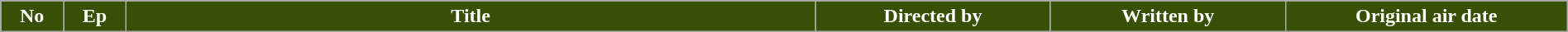<table class="wikitable plainrowheaders" style="width:100%; margin:auto;">
<tr>
<th scope="col" style="background-color: #385006; color: #ffffff; width:4%">No</th>
<th scope="col" style="background-color: #385006; color: #ffffff; width:4%">Ep</th>
<th scope="col" style="background-color: #385006; color: #ffffff;">Title</th>
<th scope="col" style="background-color: #385006; color: #ffffff; width:15%">Directed by</th>
<th scope="col" style="background-color: #385006; color: #ffffff; width:15%">Written by</th>
<th scope="col" style="background-color: #385006; color: #ffffff; width:18%">Original air date<br></th>
</tr>
</table>
